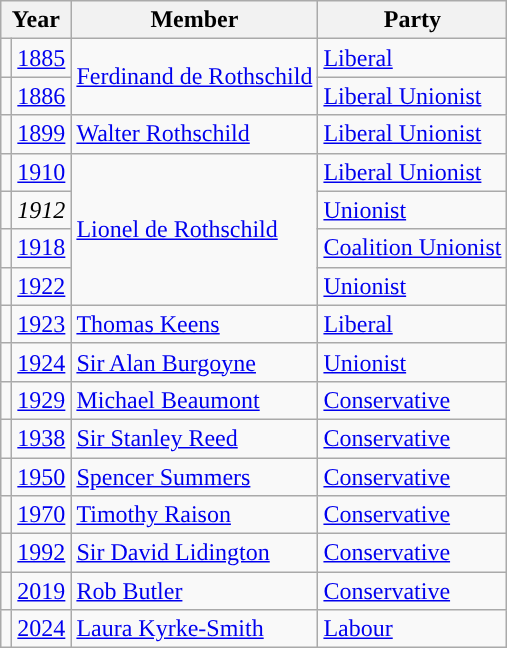<table class="wikitable">
<tr>
<th colspan="2">Year</th>
<th>Member</th>
<th>Party</th>
</tr>
<tr>
<td style="color:inherit;background-color: "></td>
<td><a href='#'>1885</a></td>
<td rowspan="2"><a href='#'>Ferdinand de Rothschild</a></td>
<td><a href='#'>Liberal</a></td>
</tr>
<tr>
<td style="color:inherit;background-color: "></td>
<td><a href='#'>1886</a></td>
<td><a href='#'>Liberal Unionist</a></td>
</tr>
<tr>
<td style="color:inherit;background-color: "></td>
<td><a href='#'>1899</a></td>
<td><a href='#'>Walter Rothschild</a></td>
<td><a href='#'>Liberal Unionist</a></td>
</tr>
<tr>
<td style="color:inherit;background-color: "></td>
<td><a href='#'>1910</a></td>
<td rowspan="4"><a href='#'>Lionel de Rothschild</a></td>
<td><a href='#'>Liberal Unionist</a></td>
</tr>
<tr>
<td style="color:inherit;background-color: "></td>
<td><em>1912</em></td>
<td><a href='#'>Unionist</a></td>
</tr>
<tr>
<td style="color:inherit;background-color: "></td>
<td><a href='#'>1918</a></td>
<td><a href='#'>Coalition Unionist</a></td>
</tr>
<tr>
<td style="color:inherit;background-color: "></td>
<td><a href='#'>1922</a></td>
<td><a href='#'>Unionist</a></td>
</tr>
<tr>
<td style="color:inherit;background-color: "></td>
<td><a href='#'>1923</a></td>
<td><a href='#'>Thomas Keens</a></td>
<td><a href='#'>Liberal</a></td>
</tr>
<tr>
<td style="color:inherit;background-color: "></td>
<td><a href='#'>1924</a></td>
<td><a href='#'>Sir Alan Burgoyne</a></td>
<td><a href='#'>Unionist</a></td>
</tr>
<tr>
<td style="color:inherit;background-color: "></td>
<td><a href='#'>1929</a></td>
<td><a href='#'>Michael Beaumont</a></td>
<td><a href='#'>Conservative</a></td>
</tr>
<tr>
<td style="color:inherit;background-color: "></td>
<td><a href='#'>1938</a></td>
<td><a href='#'>Sir Stanley Reed</a></td>
<td><a href='#'>Conservative</a></td>
</tr>
<tr>
<td style="color:inherit;background-color: "></td>
<td><a href='#'>1950</a></td>
<td><a href='#'>Spencer Summers</a></td>
<td><a href='#'>Conservative</a></td>
</tr>
<tr>
<td style="color:inherit;background-color: "></td>
<td><a href='#'>1970</a></td>
<td><a href='#'>Timothy Raison</a></td>
<td><a href='#'>Conservative</a></td>
</tr>
<tr>
<td style="color:inherit;background-color: "></td>
<td><a href='#'>1992</a></td>
<td><a href='#'>Sir David Lidington</a></td>
<td><a href='#'>Conservative</a></td>
</tr>
<tr>
<td style="color:inherit;background-color: "></td>
<td><a href='#'>2019</a></td>
<td><a href='#'>Rob Butler</a></td>
<td><a href='#'>Conservative</a></td>
</tr>
<tr>
<td style="color:inherit;background-color: "></td>
<td><a href='#'>2024</a></td>
<td><a href='#'>Laura Kyrke-Smith</a></td>
<td><a href='#'>Labour</a></td>
</tr>
</table>
